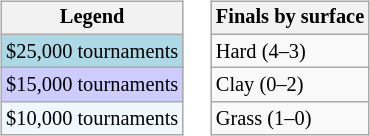<table>
<tr valign=top>
<td><br><table class=wikitable style="font-size:85%">
<tr>
<th>Legend</th>
</tr>
<tr style="background:lightblue;">
<td>$25,000 tournaments</td>
</tr>
<tr style="background:#ccccff;">
<td>$15,000 tournaments</td>
</tr>
<tr style="background:#f0f8ff;">
<td>$10,000 tournaments</td>
</tr>
</table>
</td>
<td><br><table class=wikitable style="font-size:85%">
<tr>
<th>Finals by surface</th>
</tr>
<tr>
<td>Hard (4–3)</td>
</tr>
<tr>
<td>Clay (0–2)</td>
</tr>
<tr>
<td>Grass (1–0)</td>
</tr>
</table>
</td>
</tr>
</table>
